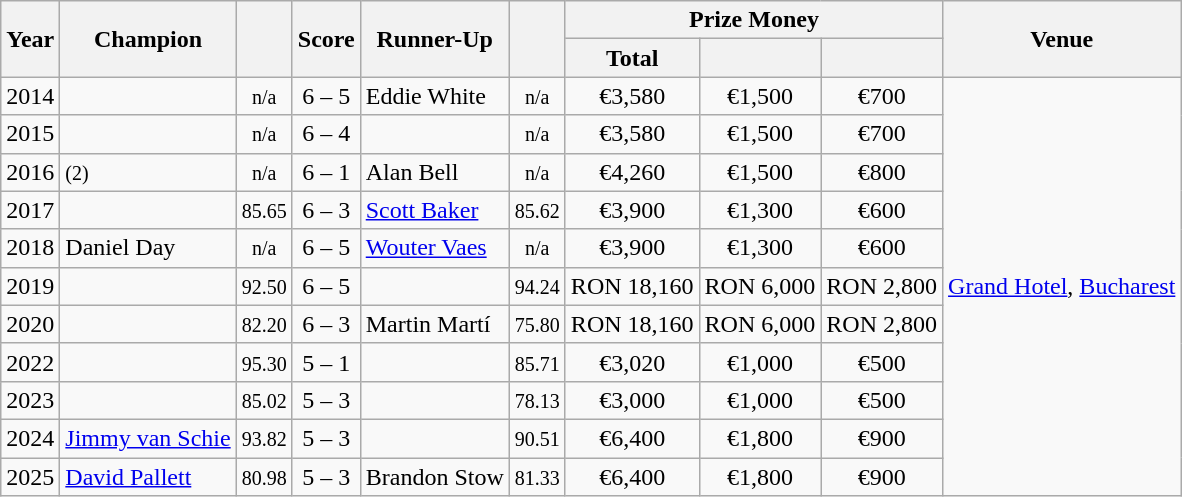<table class="wikitable sortable">
<tr>
<th rowspan=2>Year</th>
<th rowspan=2>Champion</th>
<th rowspan=2></th>
<th rowspan=2>Score</th>
<th rowspan=2>Runner-Up</th>
<th rowspan=2></th>
<th colspan=3>Prize Money</th>
<th rowspan=2>Venue</th>
</tr>
<tr>
<th>Total</th>
<th></th>
<th></th>
</tr>
<tr>
<td>2014</td>
<td></td>
<td align=center><small><span>n/a</span></small></td>
<td align=center>6 – 5</td>
<td> Eddie White</td>
<td align=center><small><span>n/a</span></small></td>
<td align=center>€3,580</td>
<td align=center>€1,500</td>
<td align=center>€700</td>
<td rowspan=11><a href='#'>Grand Hotel</a>, <a href='#'>Bucharest</a></td>
</tr>
<tr>
<td>2015</td>
<td></td>
<td align=center><small><span>n/a</span></small></td>
<td align=center>6 – 4</td>
<td></td>
<td align=center><small><span>n/a</span></small></td>
<td align=center>€3,580</td>
<td align=center>€1,500</td>
<td align=center>€700</td>
</tr>
<tr>
<td>2016</td>
<td> <small>(2)</small></td>
<td align=center><small><span>n/a</span></small></td>
<td align=center>6 – 1</td>
<td> Alan Bell</td>
<td align=center><small><span>n/a</span></small></td>
<td align=center>€4,260</td>
<td align=center>€1,500</td>
<td align=center>€800</td>
</tr>
<tr>
<td>2017</td>
<td></td>
<td align=center><small><span>85.65</span></small></td>
<td align=center>6 – 3</td>
<td> <a href='#'>Scott Baker</a></td>
<td align=center><small><span>85.62</span></small></td>
<td align=center>€3,900</td>
<td align=center>€1,300</td>
<td align=center>€600</td>
</tr>
<tr>
<td>2018</td>
<td> Daniel Day</td>
<td align=center><small><span>n/a</span></small></td>
<td align=center>6 – 5</td>
<td> <a href='#'>Wouter Vaes</a></td>
<td align=center><small><span>n/a</span></small></td>
<td align=center>€3,900</td>
<td align=center>€1,300</td>
<td align=center>€600</td>
</tr>
<tr>
<td>2019</td>
<td></td>
<td align=center><small><span>92.50</span></small></td>
<td align=center>6 – 5</td>
<td></td>
<td align=center><small><span>94.24</span></small></td>
<td align=center>RON 18,160</td>
<td align=center>RON 6,000</td>
<td align=center>RON 2,800</td>
</tr>
<tr>
<td>2020</td>
<td></td>
<td align=center><small><span>82.20</span></small></td>
<td align=center>6 – 3</td>
<td> Martin Martí</td>
<td align=center><small><span>75.80</span></small></td>
<td align=center>RON 18,160</td>
<td align=center>RON 6,000</td>
<td align=center>RON 2,800</td>
</tr>
<tr>
<td>2022</td>
<td></td>
<td align=center><small><span>95.30</span></small></td>
<td align=center>5 – 1</td>
<td></td>
<td align=center><small><span>85.71</span></small></td>
<td align=center>€3,020</td>
<td align=center>€1,000</td>
<td align=center>€500</td>
</tr>
<tr>
<td>2023</td>
<td></td>
<td align=center><small><span>85.02</span></small></td>
<td align=center>5 – 3</td>
<td></td>
<td align=center><small><span>78.13</span></small></td>
<td align=center>€3,000</td>
<td align=center>€1,000</td>
<td align=center>€500</td>
</tr>
<tr>
<td>2024</td>
<td> <a href='#'>Jimmy van Schie</a></td>
<td align=center><small><span>93.82</span></small></td>
<td align=center>5 – 3</td>
<td></td>
<td align=center><small><span>90.51</span></small></td>
<td align=center>€6,400</td>
<td align=center>€1,800</td>
<td align=center>€900</td>
</tr>
<tr>
<td>2025</td>
<td> <a href='#'>David Pallett</a></td>
<td align=center><small><span>80.98</span></small></td>
<td align=center>5 – 3</td>
<td> Brandon Stow</td>
<td align=center><small><span>81.33</span></small></td>
<td align=center>€6,400</td>
<td align=center>€1,800</td>
<td align=center>€900</td>
</tr>
</table>
